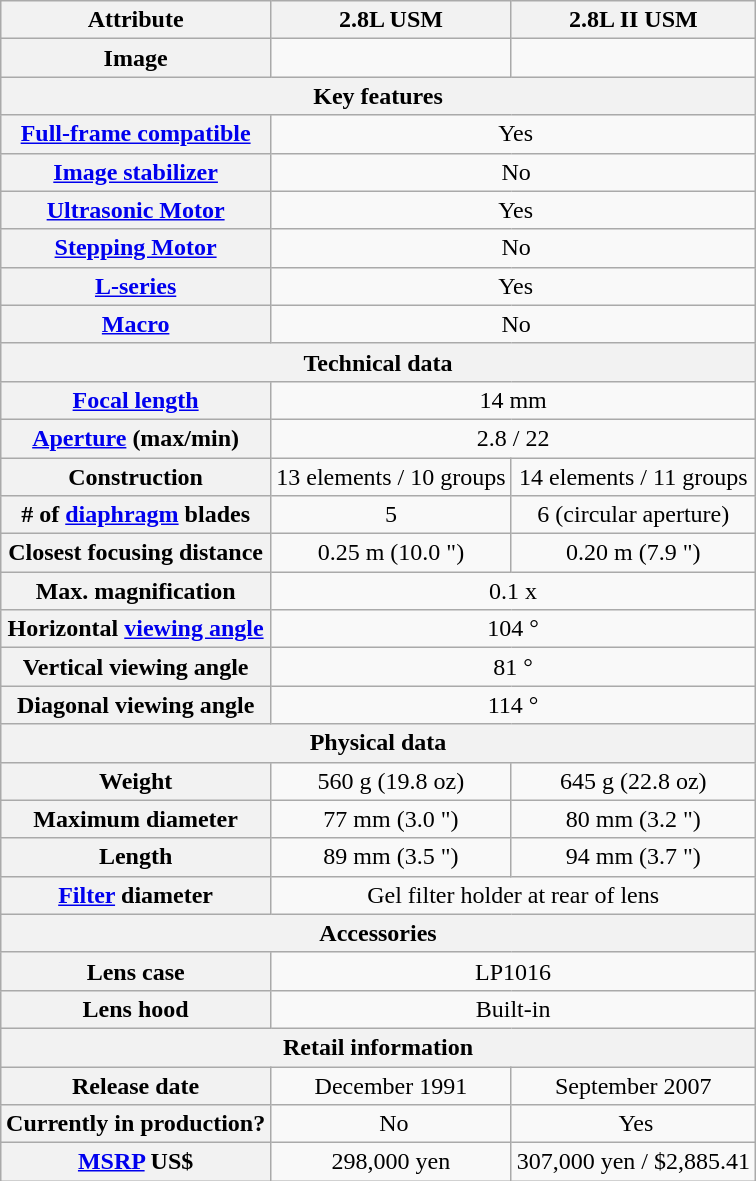<table class="wikitable" style="margin:1em auto; text-align:center">
<tr>
<th>Attribute</th>
<th>2.8L USM</th>
<th>2.8L II USM</th>
</tr>
<tr>
<th>Image</th>
<td></td>
<td></td>
</tr>
<tr>
<th colspan=3>Key features</th>
</tr>
<tr>
<th><a href='#'>Full-frame compatible</a></th>
<td colspan=2> Yes</td>
</tr>
<tr>
<th><a href='#'>Image stabilizer</a></th>
<td colspan=2> No</td>
</tr>
<tr>
<th><a href='#'>Ultrasonic Motor</a></th>
<td colspan=2> Yes</td>
</tr>
<tr>
<th><a href='#'>Stepping Motor</a></th>
<td colspan=2> No</td>
</tr>
<tr>
<th><a href='#'>L-series</a></th>
<td colspan=2> Yes</td>
</tr>
<tr>
<th><a href='#'>Macro</a></th>
<td colspan=2> No</td>
</tr>
<tr>
<th colspan=3>Technical data</th>
</tr>
<tr>
<th><a href='#'>Focal length</a></th>
<td colspan=2>14 mm</td>
</tr>
<tr>
<th><a href='#'>Aperture</a> (max/min)</th>
<td colspan=2>2.8 / 22</td>
</tr>
<tr>
<th>Construction</th>
<td>13 elements / 10 groups</td>
<td>14 elements / 11 groups</td>
</tr>
<tr>
<th># of <a href='#'>diaphragm</a> blades</th>
<td>5</td>
<td>6 (circular aperture)</td>
</tr>
<tr>
<th>Closest focusing distance</th>
<td>0.25 m (10.0 ")</td>
<td>0.20 m (7.9 ")</td>
</tr>
<tr>
<th>Max. magnification</th>
<td colspan=2>0.1 x</td>
</tr>
<tr>
<th>Horizontal <a href='#'>viewing angle</a></th>
<td colspan=2>104 °</td>
</tr>
<tr>
<th>Vertical viewing angle</th>
<td colspan=2>81 °</td>
</tr>
<tr>
<th>Diagonal viewing angle</th>
<td colspan=2>114 °</td>
</tr>
<tr>
<th colspan=3>Physical data</th>
</tr>
<tr>
<th>Weight</th>
<td>560 g (19.8 oz)</td>
<td>645 g (22.8 oz)</td>
</tr>
<tr>
<th>Maximum diameter</th>
<td>77 mm (3.0 ")</td>
<td>80 mm (3.2 ")</td>
</tr>
<tr>
<th>Length</th>
<td>89 mm (3.5 ")</td>
<td>94 mm (3.7 ")</td>
</tr>
<tr>
<th><a href='#'>Filter</a> diameter</th>
<td colspan=2>Gel filter holder at rear of lens</td>
</tr>
<tr>
<th colspan=3>Accessories</th>
</tr>
<tr>
<th>Lens case</th>
<td colspan=2>LP1016</td>
</tr>
<tr>
<th>Lens hood</th>
<td colspan=2>Built-in</td>
</tr>
<tr>
<th colspan=3>Retail information</th>
</tr>
<tr>
<th>Release date</th>
<td>December 1991</td>
<td>September 2007</td>
</tr>
<tr>
<th>Currently in production?</th>
<td> No</td>
<td> Yes</td>
</tr>
<tr>
<th><a href='#'>MSRP</a> US$</th>
<td>298,000 yen</td>
<td>307,000 yen / $2,885.41</td>
</tr>
</table>
